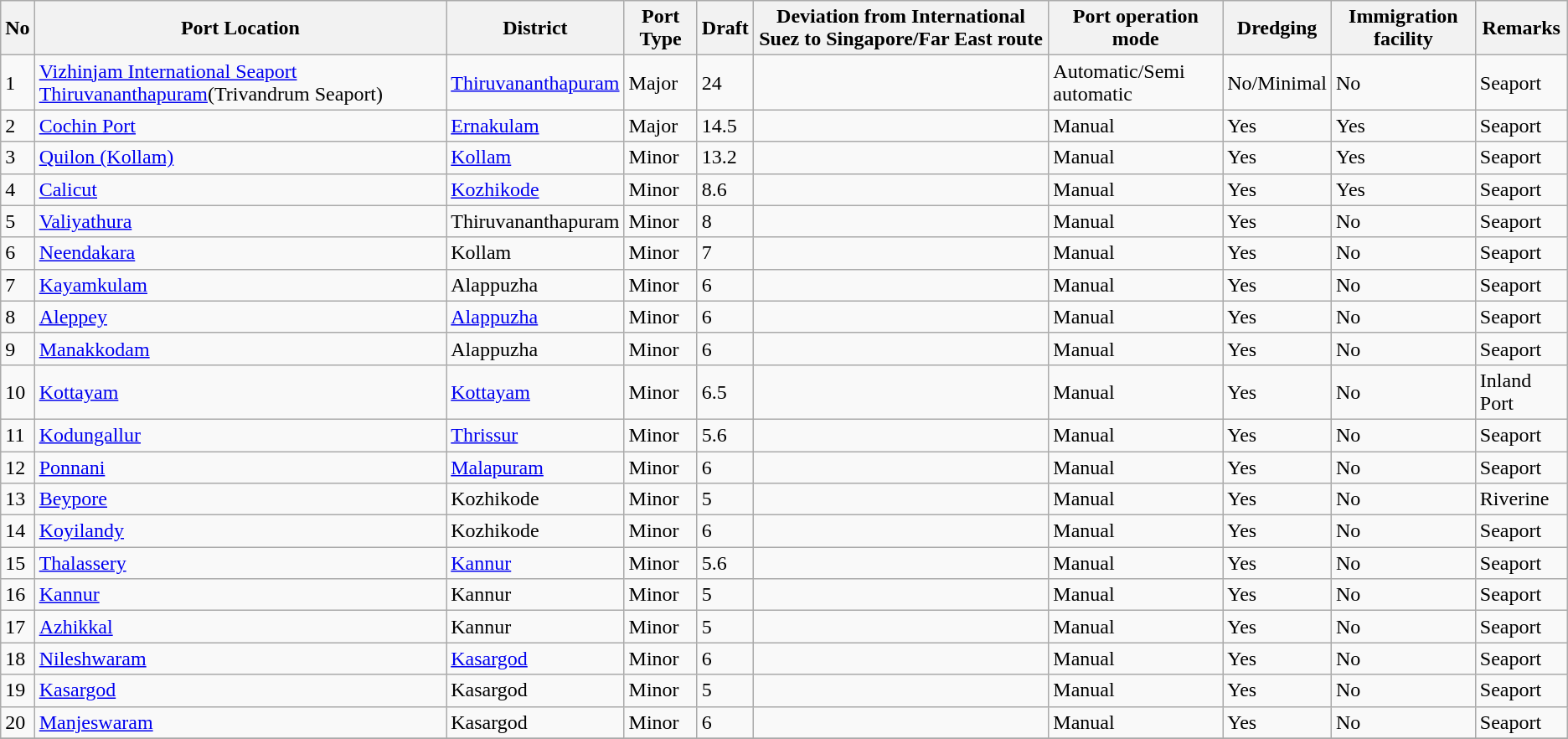<table class="wikitable sortable">
<tr>
<th>No</th>
<th>Port Location</th>
<th>District</th>
<th>Port Type</th>
<th>Draft</th>
<th>Deviation from International Suez to Singapore/Far East route</th>
<th>Port operation mode</th>
<th>Dredging</th>
<th>Immigration facility</th>
<th>Remarks</th>
</tr>
<tr>
<td>1</td>
<td><a href='#'>Vizhinjam International Seaport Thiruvananthapuram</a>(Trivandrum Seaport)</td>
<td><a href='#'>Thiruvananthapuram</a></td>
<td>Major</td>
<td>24</td>
<td></td>
<td>Automatic/Semi automatic</td>
<td>No/Minimal</td>
<td>No</td>
<td>Seaport</td>
</tr>
<tr>
<td>2</td>
<td><a href='#'>Cochin Port</a></td>
<td><a href='#'>Ernakulam</a></td>
<td>Major</td>
<td>14.5</td>
<td></td>
<td>Manual</td>
<td>Yes</td>
<td>Yes</td>
<td>Seaport</td>
</tr>
<tr>
<td>3</td>
<td><a href='#'>Quilon (Kollam)</a></td>
<td><a href='#'>Kollam</a></td>
<td>Minor</td>
<td>13.2</td>
<td></td>
<td>Manual</td>
<td>Yes</td>
<td>Yes</td>
<td>Seaport</td>
</tr>
<tr>
<td>4</td>
<td><a href='#'>Calicut</a></td>
<td><a href='#'>Kozhikode</a></td>
<td>Minor</td>
<td>8.6</td>
<td></td>
<td>Manual</td>
<td>Yes</td>
<td>Yes</td>
<td>Seaport</td>
</tr>
<tr>
<td>5</td>
<td><a href='#'>Valiyathura</a></td>
<td>Thiruvananthapuram</td>
<td>Minor</td>
<td>8</td>
<td></td>
<td>Manual</td>
<td>Yes</td>
<td>No</td>
<td>Seaport</td>
</tr>
<tr>
<td>6</td>
<td><a href='#'>Neendakara</a></td>
<td>Kollam</td>
<td>Minor</td>
<td>7</td>
<td></td>
<td>Manual</td>
<td>Yes</td>
<td>No</td>
<td>Seaport</td>
</tr>
<tr>
<td>7</td>
<td><a href='#'>Kayamkulam</a></td>
<td>Alappuzha</td>
<td>Minor</td>
<td>6</td>
<td></td>
<td>Manual</td>
<td>Yes</td>
<td>No</td>
<td>Seaport</td>
</tr>
<tr>
<td>8</td>
<td><a href='#'>Aleppey</a></td>
<td><a href='#'>Alappuzha</a></td>
<td>Minor</td>
<td>6</td>
<td></td>
<td>Manual</td>
<td>Yes</td>
<td>No</td>
<td>Seaport</td>
</tr>
<tr>
<td>9</td>
<td><a href='#'>Manakkodam</a></td>
<td>Alappuzha</td>
<td>Minor</td>
<td>6</td>
<td></td>
<td>Manual</td>
<td>Yes</td>
<td>No</td>
<td>Seaport</td>
</tr>
<tr>
<td>10</td>
<td><a href='#'>Kottayam</a></td>
<td><a href='#'>Kottayam</a></td>
<td>Minor</td>
<td>6.5</td>
<td></td>
<td>Manual</td>
<td>Yes</td>
<td>No</td>
<td>Inland Port</td>
</tr>
<tr>
<td>11</td>
<td><a href='#'>Kodungallur</a></td>
<td><a href='#'>Thrissur</a></td>
<td>Minor</td>
<td>5.6</td>
<td></td>
<td>Manual</td>
<td>Yes</td>
<td>No</td>
<td>Seaport</td>
</tr>
<tr>
<td>12</td>
<td><a href='#'>Ponnani</a></td>
<td><a href='#'>Malapuram</a></td>
<td>Minor</td>
<td>6</td>
<td></td>
<td>Manual</td>
<td>Yes</td>
<td>No</td>
<td>Seaport</td>
</tr>
<tr>
<td>13</td>
<td><a href='#'>Beypore</a></td>
<td>Kozhikode</td>
<td>Minor</td>
<td>5</td>
<td></td>
<td>Manual</td>
<td>Yes</td>
<td>No</td>
<td>Riverine</td>
</tr>
<tr>
<td>14</td>
<td><a href='#'>Koyilandy</a></td>
<td>Kozhikode</td>
<td>Minor</td>
<td>6</td>
<td></td>
<td>Manual</td>
<td>Yes</td>
<td>No</td>
<td>Seaport</td>
</tr>
<tr>
<td>15</td>
<td><a href='#'>Thalassery</a></td>
<td><a href='#'>Kannur</a></td>
<td>Minor</td>
<td>5.6</td>
<td></td>
<td>Manual</td>
<td>Yes</td>
<td>No</td>
<td>Seaport</td>
</tr>
<tr>
<td>16</td>
<td><a href='#'>Kannur</a></td>
<td>Kannur</td>
<td>Minor</td>
<td>5</td>
<td></td>
<td>Manual</td>
<td>Yes</td>
<td>No</td>
<td>Seaport</td>
</tr>
<tr>
<td>17</td>
<td><a href='#'>Azhikkal</a></td>
<td>Kannur</td>
<td>Minor</td>
<td>5</td>
<td></td>
<td>Manual</td>
<td>Yes</td>
<td>No</td>
<td>Seaport</td>
</tr>
<tr>
<td>18</td>
<td><a href='#'>Nileshwaram</a></td>
<td><a href='#'>Kasargod</a></td>
<td>Minor</td>
<td>6</td>
<td></td>
<td>Manual</td>
<td>Yes</td>
<td>No</td>
<td>Seaport</td>
</tr>
<tr>
<td>19</td>
<td><a href='#'>Kasargod</a></td>
<td District>Kasargod</td>
<td>Minor</td>
<td>5</td>
<td></td>
<td>Manual</td>
<td>Yes</td>
<td>No</td>
<td>Seaport</td>
</tr>
<tr>
<td>20</td>
<td><a href='#'>Manjeswaram</a></td>
<td>Kasargod</td>
<td>Minor</td>
<td>6</td>
<td></td>
<td>Manual</td>
<td>Yes</td>
<td>No</td>
<td>Seaport</td>
</tr>
<tr>
</tr>
</table>
